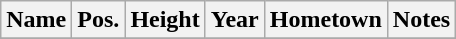<table class="wikitable sortable" border="1">
<tr>
<th>Name</th>
<th>Pos.</th>
<th>Height</th>
<th>Year</th>
<th>Hometown</th>
<th class="unsortable">Notes</th>
</tr>
<tr>
</tr>
</table>
